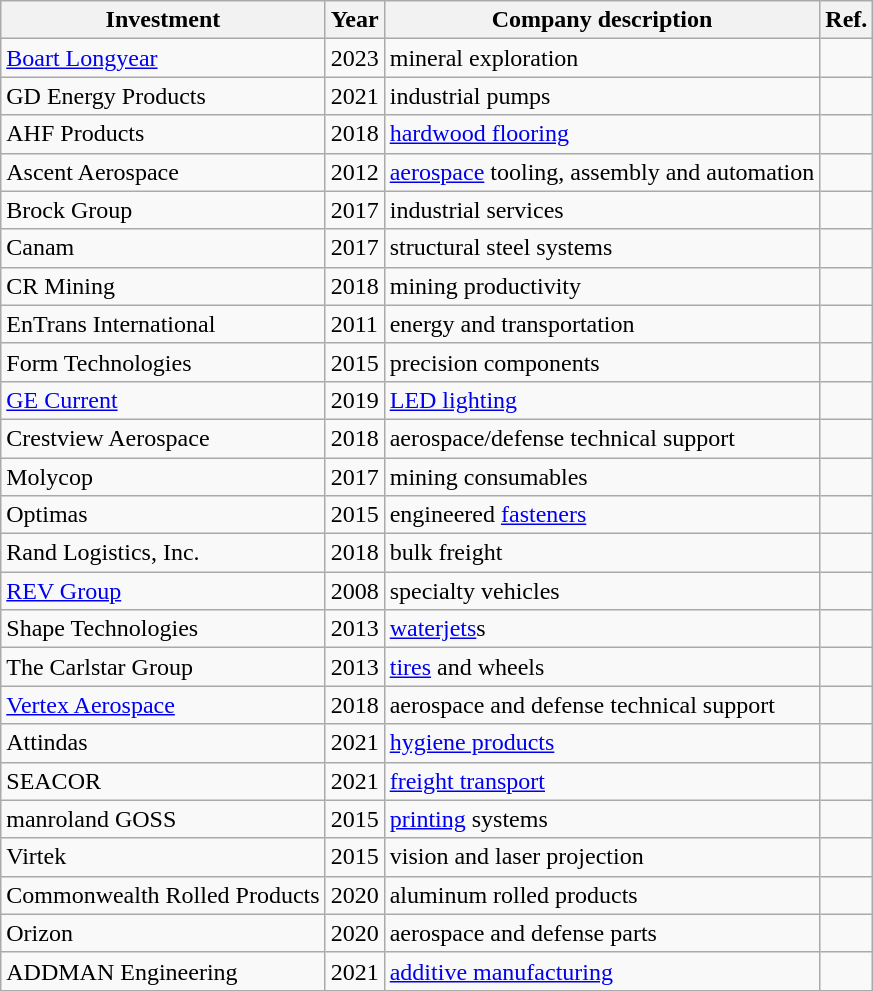<table class="wikitable sortable">
<tr>
<th>Investment</th>
<th>Year</th>
<th>Company description</th>
<th>Ref.</th>
</tr>
<tr>
<td><a href='#'>Boart Longyear</a></td>
<td>2023</td>
<td>mineral exploration</td>
<td></td>
</tr>
<tr>
<td>GD Energy Products</td>
<td>2021</td>
<td>industrial pumps</td>
<td></td>
</tr>
<tr>
<td>AHF Products</td>
<td>2018</td>
<td><a href='#'>hardwood flooring</a></td>
<td></td>
</tr>
<tr>
<td>Ascent Aerospace</td>
<td>2012</td>
<td><a href='#'>aerospace</a> tooling, assembly and automation</td>
<td></td>
</tr>
<tr>
<td>Brock Group</td>
<td>2017</td>
<td>industrial services</td>
<td></td>
</tr>
<tr>
<td>Canam</td>
<td>2017</td>
<td>structural steel systems</td>
<td></td>
</tr>
<tr>
<td>CR Mining</td>
<td>2018</td>
<td>mining productivity</td>
<td></td>
</tr>
<tr>
<td>EnTrans International</td>
<td>2011</td>
<td>energy and transportation</td>
<td></td>
</tr>
<tr>
<td>Form Technologies</td>
<td>2015</td>
<td>precision components</td>
<td></td>
</tr>
<tr>
<td><a href='#'>GE Current</a></td>
<td>2019</td>
<td><a href='#'>LED lighting</a></td>
<td></td>
</tr>
<tr>
<td>Crestview Aerospace</td>
<td>2018</td>
<td>aerospace/defense technical support</td>
<td></td>
</tr>
<tr>
<td>Molycop</td>
<td>2017</td>
<td>mining consumables</td>
<td></td>
</tr>
<tr>
<td>Optimas</td>
<td>2015</td>
<td>engineered <a href='#'>fasteners</a></td>
<td></td>
</tr>
<tr>
<td>Rand Logistics, Inc.</td>
<td>2018</td>
<td>bulk freight</td>
<td></td>
</tr>
<tr>
<td><a href='#'>REV Group</a></td>
<td>2008</td>
<td>specialty vehicles</td>
<td></td>
</tr>
<tr>
<td>Shape Technologies</td>
<td>2013</td>
<td><a href='#'>waterjets</a>s</td>
<td></td>
</tr>
<tr>
<td>The Carlstar Group</td>
<td>2013</td>
<td><a href='#'>tires</a> and wheels</td>
<td></td>
</tr>
<tr>
<td><a href='#'>Vertex Aerospace</a></td>
<td>2018</td>
<td>aerospace and defense technical support</td>
<td></td>
</tr>
<tr>
<td>Attindas</td>
<td>2021</td>
<td><a href='#'>hygiene products</a></td>
<td></td>
</tr>
<tr>
<td>SEACOR</td>
<td>2021</td>
<td><a href='#'>freight transport</a></td>
<td></td>
</tr>
<tr>
<td>manroland GOSS</td>
<td>2015</td>
<td><a href='#'>printing</a> systems</td>
<td></td>
</tr>
<tr>
<td>Virtek</td>
<td>2015</td>
<td>vision and laser projection</td>
<td></td>
</tr>
<tr>
<td>Commonwealth Rolled Products</td>
<td>2020</td>
<td>aluminum rolled products</td>
<td></td>
</tr>
<tr>
<td>Orizon</td>
<td>2020</td>
<td>aerospace and defense parts</td>
<td></td>
</tr>
<tr>
<td>ADDMAN Engineering</td>
<td>2021</td>
<td><a href='#'>additive manufacturing</a></td>
<td></td>
</tr>
<tr>
</tr>
</table>
